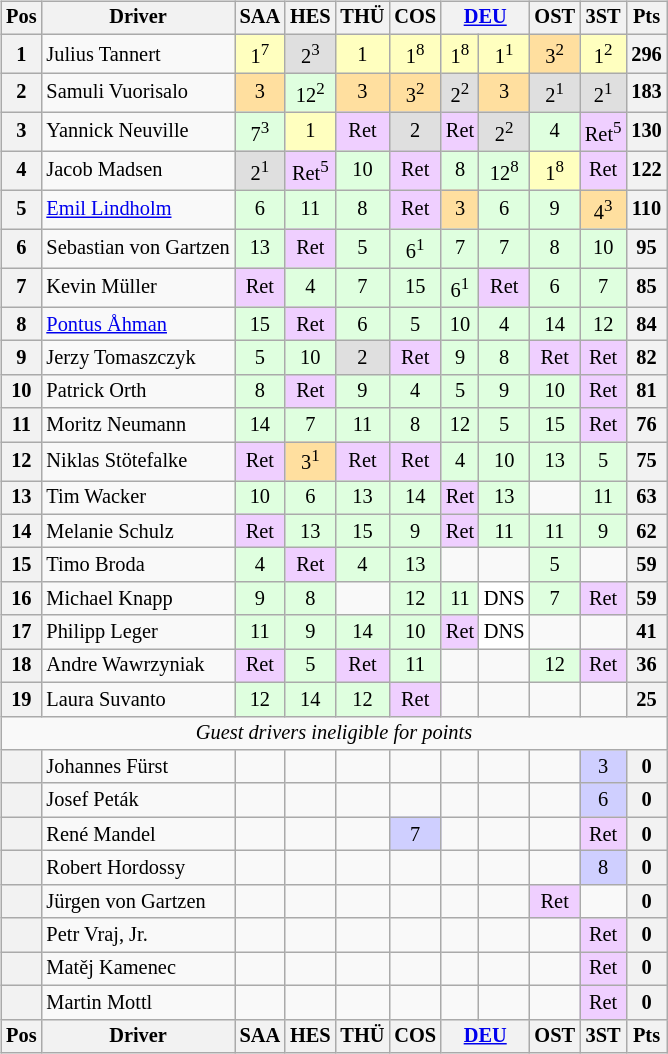<table>
<tr>
<td><br><table class="wikitable" style="font-size: 85%; text-align:center">
<tr valign="top">
<th valign="middle">Pos</th>
<th valign="middle">Driver</th>
<th>SAA</th>
<th>HES</th>
<th>THÜ</th>
<th>COS</th>
<th colspan=2><a href='#'>DEU</a></th>
<th>OST</th>
<th>3ST</th>
<th valign="middle">Pts</th>
</tr>
<tr>
<th>1</th>
<td align="left"> Julius Tannert</td>
<td style="background:#ffffbf;">1<sup>7</sup></td>
<td style="background:#dfdfdf;">2<sup>3</sup></td>
<td style="background:#ffffbf;">1</td>
<td style="background:#ffffbf;">1<sup>8</sup></td>
<td style="background:#ffffbf;">1<sup>8</sup></td>
<td style="background:#ffffbf;">1<sup>1</sup></td>
<td style="background:#ffdf9f;">3<sup>2</sup></td>
<td style="background:#ffffbf;">1<sup>2</sup></td>
<th>296</th>
</tr>
<tr>
<th>2</th>
<td align="left"> Samuli Vuorisalo</td>
<td style="background:#ffdf9f;">3</td>
<td style="background:#dfffdf;">12<sup>2</sup></td>
<td style="background:#ffdf9f;">3</td>
<td style="background:#ffdf9f;">3<sup>2</sup></td>
<td style="background:#dfdfdf;">2<sup>2</sup></td>
<td style="background:#ffdf9f;">3</td>
<td style="background:#dfdfdf;">2<sup>1</sup></td>
<td style="background:#dfdfdf;">2<sup>1</sup></td>
<th>183</th>
</tr>
<tr>
<th>3</th>
<td align="left"> Yannick Neuville</td>
<td style="background:#dfffdf;">7<sup>3</sup></td>
<td style="background:#ffffbf;">1</td>
<td style="background:#efcfff;">Ret</td>
<td style="background:#dfdfdf;">2</td>
<td style="background:#efcfff;">Ret</td>
<td style="background:#dfdfdf;">2<sup>2</sup></td>
<td style="background:#dfffdf;">4</td>
<td style="background:#efcfff;">Ret<sup>5</sup></td>
<th>130</th>
</tr>
<tr>
<th>4</th>
<td align="left"> Jacob Madsen</td>
<td style="background:#dfdfdf;">2<sup>1</sup></td>
<td style="background:#efcfff;">Ret<sup>5</sup></td>
<td style="background:#dfffdf;">10</td>
<td style="background:#efcfff;">Ret</td>
<td style="background:#dfffdf;">8</td>
<td style="background:#dfffdf;">12<sup>8</sup></td>
<td style="background:#ffffbf;">1<sup>8</sup></td>
<td style="background:#efcfff;">Ret</td>
<th>122</th>
</tr>
<tr>
<th>5</th>
<td align="left"> <a href='#'>Emil Lindholm</a></td>
<td style="background:#dfffdf;">6</td>
<td style="background:#dfffdf;">11</td>
<td style="background:#dfffdf;">8</td>
<td style="background:#efcfff;">Ret</td>
<td style="background:#ffdf9f;">3</td>
<td style="background:#dfffdf;">6</td>
<td style="background:#dfffdf;">9</td>
<td style="background:#ffdf9f;">4<sup>3</sup></td>
<th>110</th>
</tr>
<tr>
<th>6</th>
<td align="left"> Sebastian von Gartzen</td>
<td style="background:#dfffdf;">13</td>
<td style="background:#efcfff;">Ret</td>
<td style="background:#dfffdf;">5</td>
<td style="background:#dfffdf;">6<sup>1</sup></td>
<td style="background:#dfffdf;">7</td>
<td style="background:#dfffdf;">7</td>
<td style="background:#dfffdf;">8</td>
<td style="background:#dfffdf;">10</td>
<th>95</th>
</tr>
<tr>
<th>7</th>
<td align="left"> Kevin Müller</td>
<td style="background:#efcfff;">Ret</td>
<td style="background:#dfffdf;">4</td>
<td style="background:#dfffdf;">7</td>
<td style="background:#dfffdf;">15</td>
<td style="background:#dfffdf;">6<sup>1</sup></td>
<td style="background:#efcfff;">Ret</td>
<td style="background:#dfffdf;">6</td>
<td style="background:#dfffdf;">7</td>
<th>85</th>
</tr>
<tr>
<th>8</th>
<td align="left"> <a href='#'>Pontus Åhman</a></td>
<td style="background:#dfffdf;">15</td>
<td style="background:#efcfff;">Ret</td>
<td style="background:#dfffdf;">6</td>
<td style="background:#dfffdf;">5</td>
<td style="background:#dfffdf;">10</td>
<td style="background:#dfffdf;">4</td>
<td style="background:#dfffdf;">14</td>
<td style="background:#dfffdf;">12</td>
<th>84</th>
</tr>
<tr>
<th>9</th>
<td align="left"> Jerzy Tomaszczyk</td>
<td style="background:#dfffdf;">5</td>
<td style="background:#dfffdf;">10</td>
<td style="background:#dfdfdf;">2</td>
<td style="background:#efcfff;">Ret</td>
<td style="background:#dfffdf;">9</td>
<td style="background:#dfffdf;">8</td>
<td style="background:#efcfff;">Ret</td>
<td style="background:#efcfff;">Ret</td>
<th>82</th>
</tr>
<tr>
<th>10</th>
<td align="left"> Patrick Orth</td>
<td style="background:#dfffdf;">8</td>
<td style="background:#efcfff;">Ret</td>
<td style="background:#dfffdf;">9</td>
<td style="background:#dfffdf;">4</td>
<td style="background:#dfffdf;">5</td>
<td style="background:#dfffdf;">9</td>
<td style="background:#dfffdf;">10</td>
<td style="background:#efcfff;">Ret</td>
<th>81</th>
</tr>
<tr>
<th>11</th>
<td align="left"> Moritz Neumann</td>
<td style="background:#dfffdf;">14</td>
<td style="background:#dfffdf;">7</td>
<td style="background:#dfffdf;">11</td>
<td style="background:#dfffdf;">8</td>
<td style="background:#dfffdf;">12</td>
<td style="background:#dfffdf;">5</td>
<td style="background:#dfffdf;">15</td>
<td style="background:#efcfff;">Ret</td>
<th>76</th>
</tr>
<tr>
<th>12</th>
<td align="left"> Niklas Stötefalke</td>
<td style="background:#efcfff;">Ret</td>
<td style="background:#ffdf9f;">3<sup>1</sup></td>
<td style="background:#efcfff;">Ret</td>
<td style="background:#efcfff;">Ret</td>
<td style="background:#dfffdf;">4</td>
<td style="background:#dfffdf;">10</td>
<td style="background:#dfffdf;">13</td>
<td style="background:#dfffdf;">5</td>
<th>75</th>
</tr>
<tr>
<th>13</th>
<td align="left"> Tim Wacker</td>
<td style="background:#dfffdf;">10</td>
<td style="background:#dfffdf;">6</td>
<td style="background:#dfffdf;">13</td>
<td style="background:#dfffdf;">14</td>
<td style="background:#efcfff;">Ret</td>
<td style="background:#dfffdf;">13</td>
<td></td>
<td style="background:#dfffdf;">11</td>
<th>63</th>
</tr>
<tr>
<th>14</th>
<td align="left"> Melanie Schulz</td>
<td style="background:#efcfff;">Ret</td>
<td style="background:#dfffdf;">13</td>
<td style="background:#dfffdf;">15</td>
<td style="background:#dfffdf;">9</td>
<td style="background:#efcfff;">Ret</td>
<td style="background:#dfffdf;">11</td>
<td style="background:#dfffdf;">11</td>
<td style="background:#dfffdf;">9</td>
<th>62</th>
</tr>
<tr>
<th>15</th>
<td align="left"> Timo Broda</td>
<td style="background:#dfffdf;">4</td>
<td style="background:#efcfff;">Ret</td>
<td style="background:#dfffdf;">4</td>
<td style="background:#dfffdf;">13</td>
<td></td>
<td></td>
<td style="background:#dfffdf;">5</td>
<td></td>
<th>59</th>
</tr>
<tr>
<th>16</th>
<td align="left"> Michael Knapp</td>
<td style="background:#dfffdf;">9</td>
<td style="background:#dfffdf;">8</td>
<td></td>
<td style="background:#dfffdf;">12</td>
<td style="background:#dfffdf;">11</td>
<td style="background:#ffffff;">DNS</td>
<td style="background:#dfffdf;">7</td>
<td style="background:#efcfff;">Ret</td>
<th>59</th>
</tr>
<tr>
<th>17</th>
<td align="left"> Philipp Leger</td>
<td style="background:#dfffdf;">11</td>
<td style="background:#dfffdf;">9</td>
<td style="background:#dfffdf;">14</td>
<td style="background:#dfffdf;">10</td>
<td style="background:#efcfff;">Ret</td>
<td style="background:#ffffff;">DNS</td>
<td></td>
<td></td>
<th>41</th>
</tr>
<tr>
<th>18</th>
<td align="left"> Andre Wawrzyniak</td>
<td style="background:#efcfff;">Ret</td>
<td style="background:#dfffdf;">5</td>
<td style="background:#efcfff;">Ret</td>
<td style="background:#dfffdf;">11</td>
<td></td>
<td></td>
<td style="background:#dfffdf;">12</td>
<td style="background:#efcfff;">Ret</td>
<th>36</th>
</tr>
<tr>
<th>19</th>
<td align="left"> Laura Suvanto</td>
<td style="background:#dfffdf;">12</td>
<td style="background:#dfffdf;">14</td>
<td style="background:#dfffdf;">12</td>
<td style="background:#efcfff;">Ret</td>
<td></td>
<td></td>
<td></td>
<td></td>
<th>25</th>
</tr>
<tr>
<td colspan=11><em>Guest drivers ineligible for points</em></td>
</tr>
<tr>
<th></th>
<td align="left"> Johannes Fürst</td>
<td></td>
<td></td>
<td></td>
<td></td>
<td></td>
<td></td>
<td></td>
<td style="background:#cfcfff;">3</td>
<th>0</th>
</tr>
<tr>
<th></th>
<td align="left"> Josef Peták</td>
<td></td>
<td></td>
<td></td>
<td></td>
<td></td>
<td></td>
<td></td>
<td style="background:#cfcfff;">6</td>
<th>0</th>
</tr>
<tr>
<th></th>
<td align="left"> René Mandel</td>
<td></td>
<td></td>
<td></td>
<td style="background:#cfcfff;">7</td>
<td></td>
<td></td>
<td></td>
<td style="background:#efcfff;">Ret</td>
<th>0</th>
</tr>
<tr>
<th></th>
<td align="left"> Robert Hordossy</td>
<td></td>
<td></td>
<td></td>
<td></td>
<td></td>
<td></td>
<td></td>
<td style="background:#cfcfff;">8</td>
<th>0</th>
</tr>
<tr>
<th></th>
<td align="left"> Jürgen von Gartzen</td>
<td></td>
<td></td>
<td></td>
<td></td>
<td></td>
<td></td>
<td style="background:#efcfff;">Ret</td>
<td></td>
<th>0</th>
</tr>
<tr>
<th></th>
<td align="left"> Petr Vraj, Jr.</td>
<td></td>
<td></td>
<td></td>
<td></td>
<td></td>
<td></td>
<td></td>
<td style="background:#efcfff;">Ret</td>
<th>0</th>
</tr>
<tr>
<th></th>
<td align="left"> Matěj Kamenec</td>
<td></td>
<td></td>
<td></td>
<td></td>
<td></td>
<td></td>
<td></td>
<td style="background:#efcfff;">Ret</td>
<th>0</th>
</tr>
<tr>
<th></th>
<td align="left"> Martin Mottl</td>
<td></td>
<td></td>
<td></td>
<td></td>
<td></td>
<td></td>
<td></td>
<td style="background:#efcfff;">Ret</td>
<th>0</th>
</tr>
<tr valign="top">
<th valign="middle">Pos</th>
<th valign="middle">Driver</th>
<th>SAA</th>
<th>HES</th>
<th>THÜ</th>
<th>COS</th>
<th colspan=2><a href='#'>DEU</a></th>
<th>OST</th>
<th>3ST</th>
<th valign="middle">Pts</th>
</tr>
</table>
</td>
<td valign="top"><br></td>
</tr>
</table>
